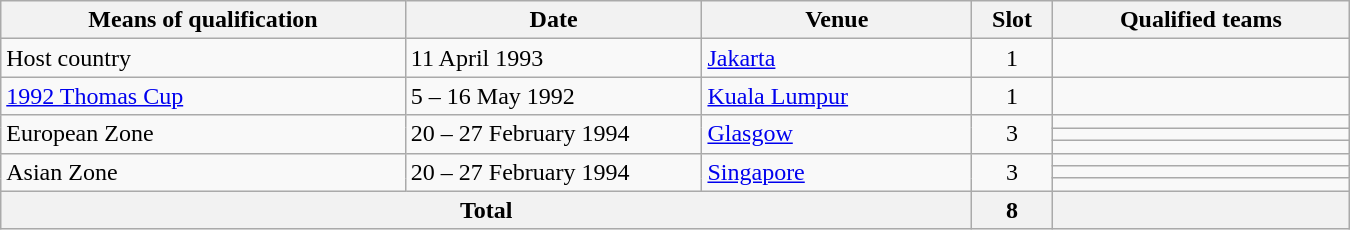<table class="wikitable" width="900">
<tr>
<th width="30%">Means of qualification</th>
<th width="22%">Date</th>
<th width="20%">Venue</th>
<th width="6%">Slot</th>
<th width="22%">Qualified teams</th>
</tr>
<tr>
<td>Host country</td>
<td>11 April 1993</td>
<td><a href='#'>Jakarta</a></td>
<td align="center">1</td>
<td></td>
</tr>
<tr>
<td><a href='#'>1992 Thomas Cup</a></td>
<td>5 – 16 May 1992</td>
<td><a href='#'>Kuala Lumpur</a></td>
<td align="center">1</td>
<td></td>
</tr>
<tr>
<td rowspan="3">European Zone</td>
<td rowspan="3">20 – 27 February 1994</td>
<td rowspan="3"><a href='#'>Glasgow</a></td>
<td rowspan="3" align="center">3</td>
<td></td>
</tr>
<tr>
<td></td>
</tr>
<tr>
<td></td>
</tr>
<tr>
<td rowspan="3">Asian Zone</td>
<td rowspan="3">20 – 27 February 1994</td>
<td rowspan="3"><a href='#'>Singapore</a></td>
<td rowspan="3" align="center">3</td>
<td></td>
</tr>
<tr>
<td></td>
</tr>
<tr>
<td></td>
</tr>
<tr>
<th colspan="3">Total</th>
<th>8</th>
<th></th>
</tr>
</table>
